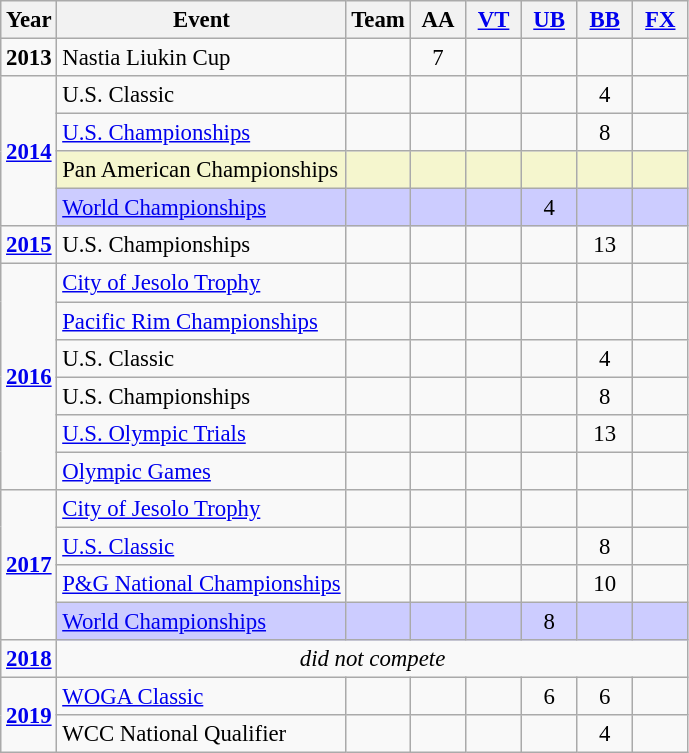<table class="wikitable" style="text-align:center; font-size:95%;">
<tr>
<th align=center>Year</th>
<th align=center>Event</th>
<th style="width:30px;">Team</th>
<th style="width:30px;">AA</th>
<th style="width:30px;"><a href='#'>VT</a></th>
<th style="width:30px;"><a href='#'>UB</a></th>
<th style="width:30px;"><a href='#'>BB</a></th>
<th style="width:30px;"><a href='#'>FX</a></th>
</tr>
<tr>
<td><strong>2013</strong></td>
<td align=left>Nastia Liukin Cup</td>
<td></td>
<td>7</td>
<td></td>
<td></td>
<td></td>
<td></td>
</tr>
<tr>
<td rowspan="4"><strong><a href='#'>2014</a></strong></td>
<td align=left>U.S. Classic</td>
<td></td>
<td></td>
<td></td>
<td></td>
<td>4</td>
<td></td>
</tr>
<tr>
<td align=left><a href='#'>U.S. Championships</a></td>
<td></td>
<td></td>
<td></td>
<td></td>
<td>8</td>
<td></td>
</tr>
<tr bgcolor=#F5F6CE>
<td align=left>Pan American Championships</td>
<td></td>
<td></td>
<td></td>
<td></td>
<td></td>
<td></td>
</tr>
<tr style="background:#ccf;">
<td align=left><a href='#'>World Championships</a></td>
<td></td>
<td></td>
<td></td>
<td>4</td>
<td></td>
<td></td>
</tr>
<tr>
<td><strong><a href='#'>2015</a></strong></td>
<td align=left>U.S. Championships</td>
<td></td>
<td></td>
<td></td>
<td></td>
<td>13</td>
<td></td>
</tr>
<tr>
<td rowspan="6"><strong><a href='#'>2016</a></strong></td>
<td align=left><a href='#'>City of Jesolo Trophy</a></td>
<td></td>
<td></td>
<td></td>
<td></td>
<td></td>
<td></td>
</tr>
<tr>
<td align=left><a href='#'>Pacific Rim Championships</a></td>
<td></td>
<td></td>
<td></td>
<td></td>
<td></td>
<td></td>
</tr>
<tr>
<td align=left>U.S. Classic</td>
<td></td>
<td></td>
<td></td>
<td></td>
<td>4</td>
<td></td>
</tr>
<tr>
<td align=left>U.S. Championships</td>
<td></td>
<td></td>
<td></td>
<td></td>
<td>8</td>
<td></td>
</tr>
<tr>
<td align=left><a href='#'>U.S. Olympic Trials</a></td>
<td></td>
<td></td>
<td></td>
<td></td>
<td>13</td>
<td></td>
</tr>
<tr>
<td align=left><a href='#'>Olympic Games</a></td>
<td></td>
<td></td>
<td></td>
<td></td>
<td></td>
<td></td>
</tr>
<tr>
<td rowspan="4"><strong><a href='#'>2017</a></strong></td>
<td align=left><a href='#'>City of Jesolo Trophy</a></td>
<td></td>
<td></td>
<td></td>
<td></td>
<td></td>
<td></td>
</tr>
<tr>
<td align=left><a href='#'>U.S. Classic</a></td>
<td></td>
<td></td>
<td></td>
<td></td>
<td>8</td>
<td></td>
</tr>
<tr>
<td align=left><a href='#'>P&G National Championships</a></td>
<td></td>
<td></td>
<td></td>
<td></td>
<td>10</td>
<td></td>
</tr>
<tr bgcolor=#CCCCFF>
<td align=left><a href='#'>World Championships</a></td>
<td></td>
<td></td>
<td></td>
<td>8</td>
<td></td>
<td></td>
</tr>
<tr>
<td rowspan="1"><strong><a href='#'>2018</a></strong></td>
<td colspan=7><em>did not compete</em></td>
</tr>
<tr>
<td rowspan="2"><strong><a href='#'>2019</a></strong></td>
<td align=left><a href='#'>WOGA Classic</a></td>
<td></td>
<td></td>
<td></td>
<td>6</td>
<td>6</td>
<td></td>
</tr>
<tr>
<td align=left>WCC National Qualifier</td>
<td></td>
<td></td>
<td></td>
<td></td>
<td>4</td>
<td></td>
</tr>
</table>
